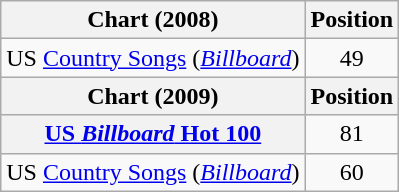<table class="wikitable plainrowheaders sortable">
<tr>
<th scope="col">Chart (2008)</th>
<th scope="col">Position</th>
</tr>
<tr>
<td>US <a href='#'>Country Songs</a> (<em><a href='#'>Billboard</a></em>)</td>
<td align="center">49</td>
</tr>
<tr>
<th scope="col">Chart (2009)</th>
<th scope="col">Position</th>
</tr>
<tr>
<th scope="row"><a href='#'>US <em>Billboard</em> Hot 100</a></th>
<td align="center">81</td>
</tr>
<tr>
<td>US <a href='#'>Country Songs</a> (<em><a href='#'>Billboard</a></em>)</td>
<td align="center">60</td>
</tr>
</table>
